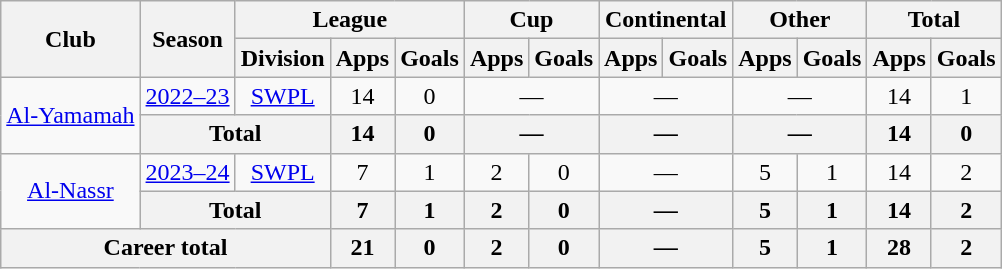<table class="wikitable" style="text-align: center;">
<tr>
<th rowspan="2">Club</th>
<th rowspan="2">Season</th>
<th colspan="3">League</th>
<th colspan="2">Cup</th>
<th colspan="2">Continental</th>
<th colspan="2">Other</th>
<th colspan="2">Total</th>
</tr>
<tr>
<th>Division</th>
<th>Apps</th>
<th>Goals</th>
<th>Apps</th>
<th>Goals</th>
<th>Apps</th>
<th>Goals</th>
<th>Apps</th>
<th>Goals</th>
<th>Apps</th>
<th>Goals</th>
</tr>
<tr>
<td rowspan="2"><a href='#'>Al-Yamamah</a></td>
<td><a href='#'>2022–23</a></td>
<td rowspan="1"><a href='#'>SWPL</a></td>
<td>14</td>
<td>0</td>
<td colspan="2">—</td>
<td colspan="2">—</td>
<td colspan="2">—</td>
<td>14</td>
<td>1</td>
</tr>
<tr>
<th colspan="2">Total</th>
<th>14</th>
<th>0</th>
<th colspan="2">—</th>
<th colspan="2">—</th>
<th colspan="2">—</th>
<th>14</th>
<th>0</th>
</tr>
<tr>
<td rowspan="2"><a href='#'>Al-Nassr</a></td>
<td><a href='#'>2023–24</a></td>
<td rowspan="1"><a href='#'>SWPL</a></td>
<td>7</td>
<td>1</td>
<td>2</td>
<td>0</td>
<td colspan="2">—</td>
<td>5</td>
<td>1</td>
<td>14</td>
<td>2</td>
</tr>
<tr>
<th colspan="2">Total</th>
<th>7</th>
<th>1</th>
<th>2</th>
<th>0</th>
<th colspan="2">—</th>
<th>5</th>
<th>1</th>
<th>14</th>
<th>2</th>
</tr>
<tr>
<th colspan="3">Career total</th>
<th>21</th>
<th>0</th>
<th>2</th>
<th>0</th>
<th colspan="2">—</th>
<th>5</th>
<th>1</th>
<th>28</th>
<th>2</th>
</tr>
</table>
